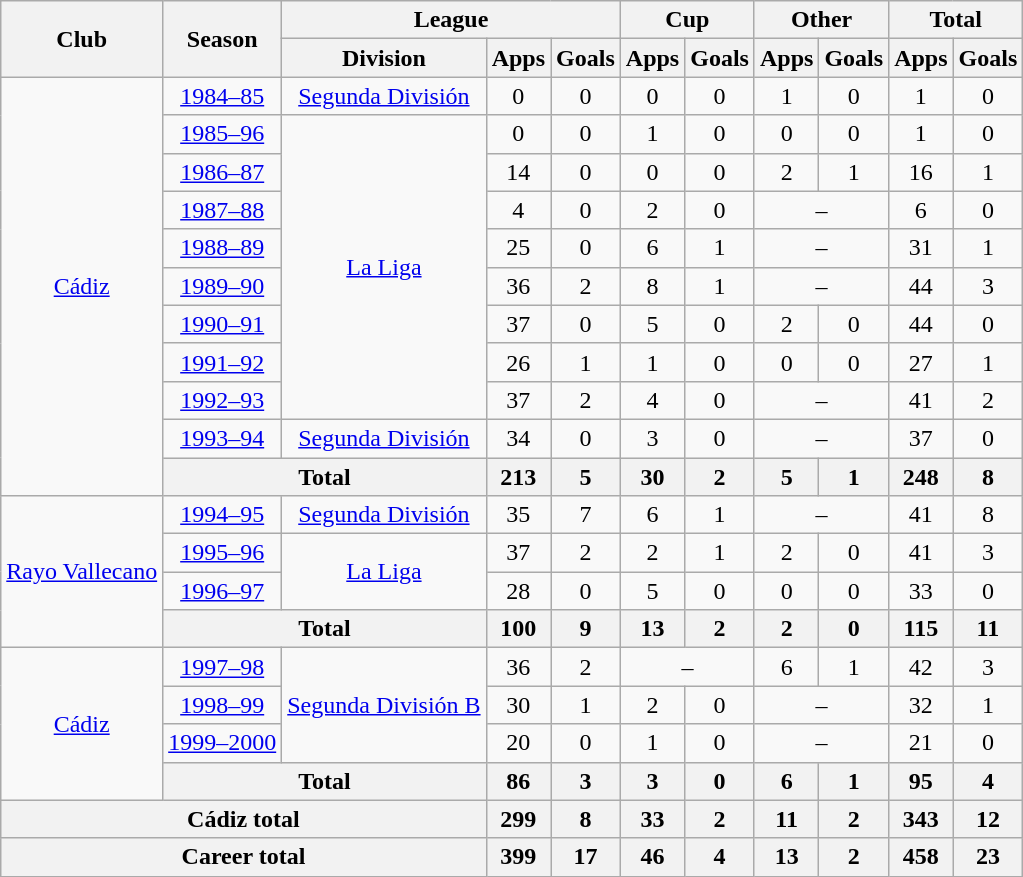<table class="wikitable" style="text-align: center;">
<tr>
<th rowspan="2">Club</th>
<th rowspan="2">Season</th>
<th colspan="3">League</th>
<th colspan="2">Cup</th>
<th colspan="2">Other</th>
<th colspan="2">Total</th>
</tr>
<tr>
<th>Division</th>
<th>Apps</th>
<th>Goals</th>
<th>Apps</th>
<th>Goals</th>
<th>Apps</th>
<th>Goals</th>
<th>Apps</th>
<th>Goals</th>
</tr>
<tr>
<td rowspan="11" valign="center"><a href='#'>Cádiz</a></td>
<td><a href='#'>1984–85</a></td>
<td><a href='#'>Segunda División</a></td>
<td>0</td>
<td>0</td>
<td>0</td>
<td>0</td>
<td>1</td>
<td>0</td>
<td>1</td>
<td>0</td>
</tr>
<tr>
<td><a href='#'>1985–96</a></td>
<td rowspan="8"><a href='#'>La Liga</a></td>
<td>0</td>
<td>0</td>
<td>1</td>
<td>0</td>
<td>0</td>
<td>0</td>
<td>1</td>
<td>0</td>
</tr>
<tr>
<td><a href='#'>1986–87</a></td>
<td>14</td>
<td>0</td>
<td>0</td>
<td>0</td>
<td>2</td>
<td>1</td>
<td>16</td>
<td>1</td>
</tr>
<tr>
<td><a href='#'>1987–88</a></td>
<td>4</td>
<td>0</td>
<td>2</td>
<td>0</td>
<td colspan="2">–</td>
<td>6</td>
<td>0</td>
</tr>
<tr>
<td><a href='#'>1988–89</a></td>
<td>25</td>
<td>0</td>
<td>6</td>
<td>1</td>
<td colspan="2">–</td>
<td>31</td>
<td>1</td>
</tr>
<tr>
<td><a href='#'>1989–90</a></td>
<td>36</td>
<td>2</td>
<td>8</td>
<td>1</td>
<td colspan="2">–</td>
<td>44</td>
<td>3</td>
</tr>
<tr>
<td><a href='#'>1990–91</a></td>
<td>37</td>
<td>0</td>
<td>5</td>
<td>0</td>
<td>2</td>
<td>0</td>
<td>44</td>
<td>0</td>
</tr>
<tr>
<td><a href='#'>1991–92</a></td>
<td>26</td>
<td>1</td>
<td>1</td>
<td>0</td>
<td>0</td>
<td>0</td>
<td>27</td>
<td>1</td>
</tr>
<tr>
<td><a href='#'>1992–93</a></td>
<td>37</td>
<td>2</td>
<td>4</td>
<td>0</td>
<td colspan="2">–</td>
<td>41</td>
<td>2</td>
</tr>
<tr>
<td><a href='#'>1993–94</a></td>
<td><a href='#'>Segunda División</a></td>
<td>34</td>
<td>0</td>
<td>3</td>
<td>0</td>
<td colspan="2">–</td>
<td>37</td>
<td>0</td>
</tr>
<tr>
<th colspan="2">Total</th>
<th>213</th>
<th>5</th>
<th>30</th>
<th>2</th>
<th>5</th>
<th>1</th>
<th>248</th>
<th>8</th>
</tr>
<tr>
<td rowspan="4" valign="center"><a href='#'>Rayo Vallecano</a></td>
<td><a href='#'>1994–95</a></td>
<td><a href='#'>Segunda División</a></td>
<td>35</td>
<td>7</td>
<td>6</td>
<td>1</td>
<td colspan="2">–</td>
<td>41</td>
<td>8</td>
</tr>
<tr>
<td><a href='#'>1995–96</a></td>
<td rowspan="2"><a href='#'>La Liga</a></td>
<td>37</td>
<td>2</td>
<td>2</td>
<td>1</td>
<td>2</td>
<td>0</td>
<td>41</td>
<td>3</td>
</tr>
<tr>
<td><a href='#'>1996–97</a></td>
<td>28</td>
<td>0</td>
<td>5</td>
<td>0</td>
<td>0</td>
<td>0</td>
<td>33</td>
<td>0</td>
</tr>
<tr>
<th colspan="2">Total</th>
<th>100</th>
<th>9</th>
<th>13</th>
<th>2</th>
<th>2</th>
<th>0</th>
<th>115</th>
<th>11</th>
</tr>
<tr>
<td rowspan="4" valign="center"><a href='#'>Cádiz</a></td>
<td><a href='#'>1997–98</a></td>
<td rowspan="3"><a href='#'>Segunda División B</a></td>
<td>36</td>
<td>2</td>
<td colspan="2">–</td>
<td>6</td>
<td>1</td>
<td>42</td>
<td>3</td>
</tr>
<tr>
<td><a href='#'>1998–99</a></td>
<td>30</td>
<td>1</td>
<td>2</td>
<td>0</td>
<td colspan="2">–</td>
<td>32</td>
<td>1</td>
</tr>
<tr>
<td><a href='#'>1999–2000</a></td>
<td>20</td>
<td>0</td>
<td>1</td>
<td>0</td>
<td colspan="2">–</td>
<td>21</td>
<td>0</td>
</tr>
<tr>
<th colspan="2">Total</th>
<th>86</th>
<th>3</th>
<th>3</th>
<th>0</th>
<th>6</th>
<th>1</th>
<th>95</th>
<th>4</th>
</tr>
<tr>
<th colspan="3">Cádiz total</th>
<th>299</th>
<th>8</th>
<th>33</th>
<th>2</th>
<th>11</th>
<th>2</th>
<th>343</th>
<th>12</th>
</tr>
<tr>
<th colspan="3">Career total</th>
<th>399</th>
<th>17</th>
<th>46</th>
<th>4</th>
<th>13</th>
<th>2</th>
<th>458</th>
<th>23</th>
</tr>
</table>
